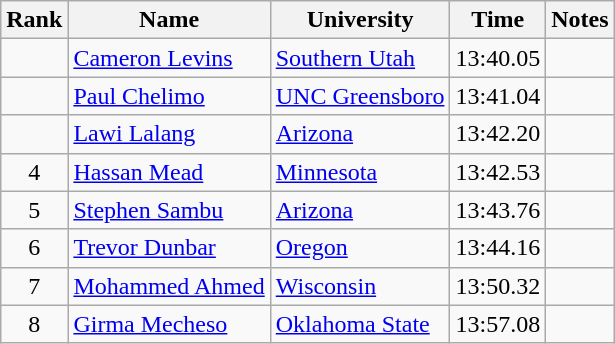<table class="wikitable sortable" style="text-align:center">
<tr>
<th>Rank</th>
<th>Name</th>
<th>University</th>
<th>Time</th>
<th>Notes</th>
</tr>
<tr>
<td></td>
<td align=left><a href='#'>Cameron Levins</a> </td>
<td align=left><a href='#'>Southern Utah</a></td>
<td>13:40.05</td>
<td></td>
</tr>
<tr>
<td></td>
<td align=left><a href='#'>Paul Chelimo</a></td>
<td align=left><a href='#'>UNC Greensboro</a></td>
<td>13:41.04</td>
<td></td>
</tr>
<tr>
<td></td>
<td align=left><a href='#'>Lawi Lalang</a> </td>
<td align=left><a href='#'>Arizona</a></td>
<td>13:42.20</td>
<td></td>
</tr>
<tr>
<td>4</td>
<td align=left><a href='#'>Hassan Mead</a></td>
<td align=left><a href='#'>Minnesota</a></td>
<td>13:42.53</td>
<td></td>
</tr>
<tr>
<td>5</td>
<td align=left><a href='#'>Stephen Sambu</a> </td>
<td align=left><a href='#'>Arizona</a></td>
<td>13:43.76</td>
<td></td>
</tr>
<tr>
<td>6</td>
<td align=left><a href='#'>Trevor Dunbar</a></td>
<td align=left><a href='#'>Oregon</a></td>
<td>13:44.16</td>
<td></td>
</tr>
<tr>
<td>7</td>
<td align=left><a href='#'>Mohammed Ahmed</a> </td>
<td align=left><a href='#'>Wisconsin</a></td>
<td>13:50.32</td>
<td></td>
</tr>
<tr>
<td>8</td>
<td align=left><a href='#'>Girma Mecheso</a></td>
<td align=left><a href='#'>Oklahoma State</a></td>
<td>13:57.08</td>
<td></td>
</tr>
</table>
